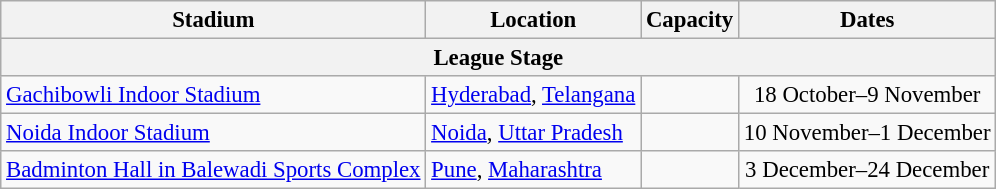<table class="wikitable" style="font-size:95%; text-align:center">
<tr>
<th>Stadium</th>
<th>Location</th>
<th>Capacity</th>
<th>Dates</th>
</tr>
<tr>
<th colspan=4>League Stage</th>
</tr>
<tr>
<td style=text-align:left><a href='#'>Gachibowli Indoor Stadium</a></td>
<td style=text-align:left><a href='#'>Hyderabad</a>, <a href='#'>Telangana</a></td>
<td style="text-align:center"></td>
<td>18 October–9 November</td>
</tr>
<tr>
<td style=text-align:left><a href='#'>Noida Indoor Stadium</a></td>
<td style=text-align:left><a href='#'>Noida</a>, <a href='#'>Uttar Pradesh</a></td>
<td style="text-align:center"></td>
<td>10 November–1 December</td>
</tr>
<tr>
<td style=text-align:left><a href='#'>Badminton Hall in Balewadi Sports Complex</a></td>
<td style=text-align:left><a href='#'>Pune</a>, <a href='#'>Maharashtra</a></td>
<td style="text-align:center"></td>
<td>3 December–24 December</td>
</tr>
</table>
